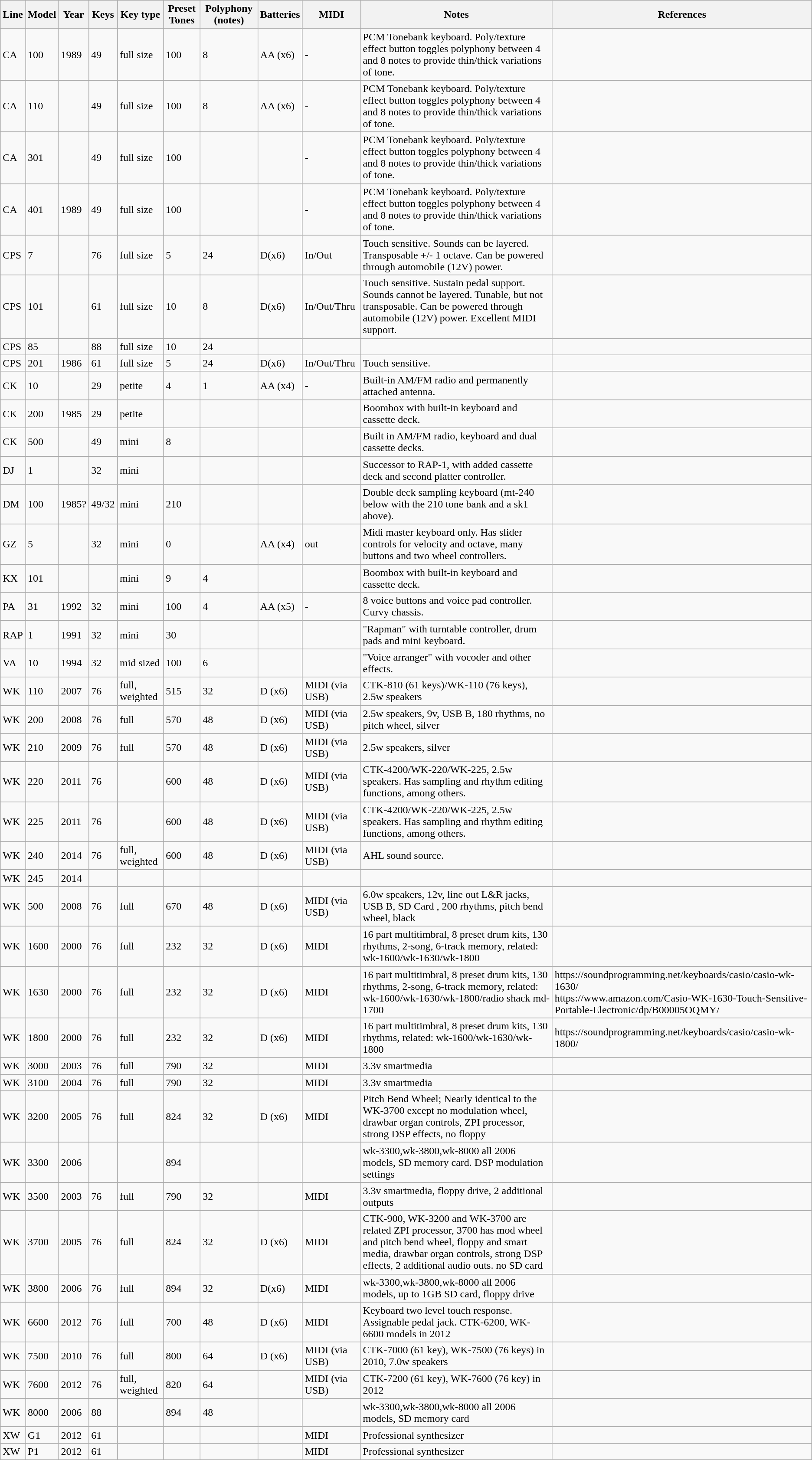<table class="wikitable sortable">
<tr>
<th><strong>Line</strong></th>
<th><strong>Model</strong></th>
<th><strong>Year</strong></th>
<th><strong>Keys</strong></th>
<th><strong>Key type</strong></th>
<th><strong>Preset Tones</strong></th>
<th><strong>Polyphony (notes)</strong></th>
<th><strong>Batteries</strong></th>
<th><strong>MIDI</strong></th>
<th><strong>Notes</strong></th>
<th><strong>References</strong></th>
</tr>
<tr>
<td>CA</td>
<td>100</td>
<td>1989</td>
<td>49</td>
<td>full size</td>
<td>100</td>
<td>8</td>
<td>AA (x6)</td>
<td>-</td>
<td>PCM Tonebank keyboard. Poly/texture effect button toggles polyphony between 4 and 8 notes to provide thin/thick variations of tone.</td>
<td></td>
</tr>
<tr>
<td>CA</td>
<td>110</td>
<td></td>
<td>49</td>
<td>full size</td>
<td>100</td>
<td>8</td>
<td>AA (x6)</td>
<td>-</td>
<td>PCM Tonebank keyboard. Poly/texture effect button toggles polyphony between 4 and 8 notes to provide thin/thick variations of tone.</td>
<td></td>
</tr>
<tr>
<td>CA</td>
<td>301</td>
<td></td>
<td>49</td>
<td>full size</td>
<td>100</td>
<td></td>
<td></td>
<td>-</td>
<td>PCM Tonebank keyboard. Poly/texture effect button toggles polyphony between 4 and 8 notes to provide thin/thick variations of tone.</td>
<td></td>
</tr>
<tr>
<td>CA</td>
<td>401</td>
<td>1989</td>
<td>49</td>
<td>full size</td>
<td>100</td>
<td></td>
<td></td>
<td>-</td>
<td>PCM Tonebank keyboard. Poly/texture effect button toggles polyphony between 4 and 8 notes to provide thin/thick variations of tone.</td>
<td></td>
</tr>
<tr>
<td>CPS</td>
<td>7</td>
<td></td>
<td>76</td>
<td>full size</td>
<td>5</td>
<td>24</td>
<td>D(x6)</td>
<td>In/Out</td>
<td>Touch sensitive. Sounds can be layered. Transposable +/- 1 octave. Can be powered through automobile (12V) power.</td>
<td></td>
</tr>
<tr>
<td>CPS</td>
<td>101</td>
<td></td>
<td>61</td>
<td>full size</td>
<td>10</td>
<td>8</td>
<td>D(x6)</td>
<td>In/Out/Thru</td>
<td>Touch sensitive. Sustain pedal support. Sounds cannot be layered. Tunable, but not transposable. Can be powered through automobile (12V) power. Excellent MIDI support.</td>
<td></td>
</tr>
<tr>
<td>CPS</td>
<td>85</td>
<td></td>
<td>88</td>
<td>full size</td>
<td>10</td>
<td>24</td>
<td></td>
<td></td>
<td></td>
<td></td>
</tr>
<tr>
<td>CPS</td>
<td>201</td>
<td>1986</td>
<td>61</td>
<td>full size</td>
<td>5</td>
<td>24</td>
<td>D(x6)</td>
<td>In/Out/Thru</td>
<td>Touch sensitive.</td>
<td></td>
</tr>
<tr>
<td>CK</td>
<td>10</td>
<td></td>
<td>29</td>
<td>petite</td>
<td>4</td>
<td>1</td>
<td>AA (x4)</td>
<td>-</td>
<td>Built-in AM/FM radio and permanently attached antenna.</td>
<td></td>
</tr>
<tr>
<td>CK</td>
<td>200</td>
<td>1985</td>
<td>29</td>
<td>petite</td>
<td></td>
<td></td>
<td></td>
<td></td>
<td>Boombox with built-in keyboard and cassette deck.</td>
<td></td>
</tr>
<tr>
<td>CK</td>
<td>500</td>
<td></td>
<td>49</td>
<td>mini</td>
<td>8</td>
<td></td>
<td></td>
<td></td>
<td>Built in AM/FM radio, keyboard and dual cassette decks.</td>
<td></td>
</tr>
<tr>
<td>DJ</td>
<td>1</td>
<td></td>
<td>32</td>
<td>mini</td>
<td></td>
<td></td>
<td></td>
<td></td>
<td>Successor to RAP-1, with added cassette deck and second platter controller.</td>
<td></td>
</tr>
<tr>
<td>DM</td>
<td>100</td>
<td>1985?</td>
<td>49/32</td>
<td>mini</td>
<td>210</td>
<td></td>
<td></td>
<td></td>
<td>Double deck sampling keyboard (mt-240 below with the 210 tone bank and a sk1 above).</td>
<td></td>
</tr>
<tr>
<td>GZ</td>
<td>5</td>
<td></td>
<td>32</td>
<td>mini</td>
<td>0</td>
<td></td>
<td>AA (x4)</td>
<td>out</td>
<td>Midi master keyboard only. Has slider controls for velocity and octave, many buttons and two wheel controllers.</td>
<td></td>
</tr>
<tr>
<td>KX</td>
<td>101</td>
<td></td>
<td></td>
<td>mini</td>
<td>9</td>
<td>4</td>
<td></td>
<td></td>
<td>Boombox with built-in keyboard and cassette deck.</td>
<td></td>
</tr>
<tr>
<td>PA</td>
<td>31</td>
<td>1992</td>
<td>32</td>
<td>mini</td>
<td>100</td>
<td>4</td>
<td>AA (x5)</td>
<td>-</td>
<td>8 voice buttons and voice pad controller. Curvy chassis.</td>
<td></td>
</tr>
<tr>
<td>RAP</td>
<td>1</td>
<td>1991</td>
<td>32</td>
<td>mini</td>
<td>30</td>
<td></td>
<td></td>
<td></td>
<td>"Rapman" with turntable controller, drum pads and mini keyboard.</td>
<td></td>
</tr>
<tr>
<td>VA</td>
<td>10</td>
<td>1994</td>
<td>32</td>
<td>mid sized</td>
<td>100</td>
<td>6</td>
<td></td>
<td></td>
<td>"Voice arranger" with vocoder and other effects.</td>
<td></td>
</tr>
<tr>
<td>WK</td>
<td>110</td>
<td>2007</td>
<td>76</td>
<td>full, weighted</td>
<td>515</td>
<td>32</td>
<td>D (x6)</td>
<td>MIDI (via USB)</td>
<td>CTK-810 (61 keys)/WK-110 (76 keys), 2.5w speakers</td>
<td></td>
</tr>
<tr>
<td>WK</td>
<td>200</td>
<td>2008</td>
<td>76</td>
<td>full</td>
<td>570</td>
<td>48</td>
<td>D (x6)</td>
<td>MIDI (via USB)</td>
<td>2.5w speakers, 9v, USB B, 180 rhythms, no pitch wheel, silver</td>
<td></td>
</tr>
<tr>
<td>WK</td>
<td>210</td>
<td>2009</td>
<td>76</td>
<td>full</td>
<td>570</td>
<td>48</td>
<td>D (x6)</td>
<td>MIDI (via USB)</td>
<td>2.5w speakers, silver</td>
<td></td>
</tr>
<tr>
<td>WK</td>
<td>220</td>
<td>2011</td>
<td>76</td>
<td></td>
<td>600</td>
<td>48</td>
<td>D (x6)</td>
<td>MIDI (via USB)</td>
<td>CTK-4200/WK-220/WK-225, 2.5w speakers.  Has sampling and rhythm editing functions, among others.</td>
<td></td>
</tr>
<tr>
<td>WK</td>
<td>225</td>
<td>2011</td>
<td>76</td>
<td></td>
<td>600</td>
<td>48</td>
<td>D (x6)</td>
<td>MIDI (via USB)</td>
<td>CTK-4200/WK-220/WK-225, 2.5w speakers.  Has sampling and rhythm editing functions, among others.</td>
<td></td>
</tr>
<tr>
<td>WK</td>
<td>240</td>
<td>2014</td>
<td>76</td>
<td>full, weighted</td>
<td>600</td>
<td>48</td>
<td>D (x6)</td>
<td>MIDI (via USB)</td>
<td>AHL sound source.</td>
<td></td>
</tr>
<tr>
<td>WK</td>
<td>245</td>
<td>2014</td>
<td></td>
<td></td>
<td></td>
<td></td>
<td></td>
<td></td>
<td></td>
<td></td>
</tr>
<tr>
<td>WK</td>
<td>500</td>
<td>2008</td>
<td>76</td>
<td>full</td>
<td>670</td>
<td>48</td>
<td>D (x6)</td>
<td>MIDI (via USB)</td>
<td>6.0w speakers, 12v, line out L&R jacks, USB B, SD Card , 200 rhythms, pitch bend wheel, black</td>
<td></td>
</tr>
<tr>
<td>WK</td>
<td>1600</td>
<td>2000</td>
<td>76</td>
<td>full</td>
<td>232</td>
<td>32</td>
<td>D (x6)</td>
<td>MIDI</td>
<td>16 part multitimbral, 8 preset drum kits, 130 rhythms, 2-song, 6-track memory, related: wk-1600/wk-1630/wk-1800</td>
</tr>
<tr>
<td>WK</td>
<td>1630</td>
<td>2000</td>
<td>76</td>
<td>full</td>
<td>232</td>
<td>32</td>
<td>D (x6)</td>
<td>MIDI</td>
<td>16 part multitimbral, 8 preset drum kits, 130 rhythms, 2-song, 6-track memory, related: wk-1600/wk-1630/wk-1800/radio shack md-1700</td>
<td>https://soundprogramming.net/keyboards/casio/casio-wk-1630/<br>https://www.amazon.com/Casio-WK-1630-Touch-Sensitive-Portable-Electronic/dp/B00005OQMY/</td>
</tr>
<tr>
<td>WK</td>
<td>1800</td>
<td>2000</td>
<td>76</td>
<td>full</td>
<td>232</td>
<td>32</td>
<td>D (x6)</td>
<td>MIDI</td>
<td>16 part multitimbral, 8 preset drum kits, 130 rhythms, related: wk-1600/wk-1630/wk-1800</td>
<td>https://soundprogramming.net/keyboards/casio/casio-wk-1800/</td>
</tr>
<tr>
<td>WK</td>
<td>3000</td>
<td>2003</td>
<td>76</td>
<td>full</td>
<td>790</td>
<td>32</td>
<td></td>
<td>MIDI</td>
<td>3.3v smartmedia</td>
<td></td>
</tr>
<tr>
<td>WK</td>
<td>3100</td>
<td>2004</td>
<td>76</td>
<td>full</td>
<td>790</td>
<td>32</td>
<td></td>
<td>MIDI</td>
<td>3.3v smartmedia</td>
<td></td>
</tr>
<tr>
<td>WK</td>
<td>3200</td>
<td>2005</td>
<td>76</td>
<td>full</td>
<td>824</td>
<td>32</td>
<td>D (x6)</td>
<td>MIDI</td>
<td>Pitch Bend Wheel; Nearly identical to the WK-3700 except no modulation wheel, drawbar organ controls, ZPI processor, strong DSP effects, no floppy</td>
<td></td>
</tr>
<tr>
<td>WK</td>
<td>3300</td>
<td>2006</td>
<td></td>
<td></td>
<td>894</td>
<td></td>
<td></td>
<td></td>
<td>wk-3300,wk-3800,wk-8000 all 2006 models, SD memory card. DSP modulation settings</td>
<td></td>
</tr>
<tr>
<td>WK</td>
<td>3500</td>
<td>2003</td>
<td>76</td>
<td>full</td>
<td>790</td>
<td>32</td>
<td></td>
<td>MIDI</td>
<td>3.3v smartmedia, floppy drive, 2 additional outputs</td>
<td></td>
</tr>
<tr>
<td>WK</td>
<td>3700</td>
<td>2005</td>
<td>76</td>
<td>full</td>
<td>824</td>
<td>32</td>
<td>D (x6)</td>
<td>MIDI</td>
<td>CTK-900, WK-3200 and WK-3700 are related ZPI processor, 3700 has mod wheel and pitch bend wheel, floppy and smart media, drawbar organ controls, strong DSP effects, 2 additional audio outs. no SD card</td>
<td></td>
</tr>
<tr>
<td>WK</td>
<td>3800</td>
<td>2006</td>
<td>76</td>
<td>full</td>
<td>894</td>
<td>32</td>
<td>D(x6)</td>
<td>MIDI</td>
<td>wk-3300,wk-3800,wk-8000 all 2006 models, up to 1GB SD card, floppy drive</td>
<td></td>
</tr>
<tr>
<td>WK</td>
<td>6600</td>
<td>2012</td>
<td>76</td>
<td>full</td>
<td>700</td>
<td>48</td>
<td>D (x6)</td>
<td>MIDI</td>
<td>Keyboard two level touch response. Assignable pedal jack.  CTK-6200, WK-6600 models in 2012</td>
<td></td>
</tr>
<tr>
<td>WK</td>
<td>7500</td>
<td>2010</td>
<td>76</td>
<td>full</td>
<td>800</td>
<td>64</td>
<td>D (x6)</td>
<td>MIDI (via USB)</td>
<td>CTK-7000 (61 key), WK-7500 (76 keys) in 2010, 7.0w speakers</td>
<td></td>
</tr>
<tr>
<td>WK</td>
<td>7600</td>
<td>2012</td>
<td>76</td>
<td>full, weighted</td>
<td>820</td>
<td>64</td>
<td></td>
<td>MIDI (via USB)</td>
<td>CTK-7200 (61 key), WK-7600 (76 key) in 2012</td>
<td></td>
</tr>
<tr>
<td>WK</td>
<td>8000</td>
<td>2006</td>
<td>88</td>
<td></td>
<td>894</td>
<td>48</td>
<td></td>
<td></td>
<td>wk-3300,wk-3800,wk-8000 all 2006 models, SD memory card</td>
<td></td>
</tr>
<tr>
<td>XW</td>
<td>G1</td>
<td>2012</td>
<td>61</td>
<td></td>
<td></td>
<td></td>
<td></td>
<td>MIDI</td>
<td>Professional synthesizer</td>
<td></td>
</tr>
<tr>
<td>XW</td>
<td>P1</td>
<td>2012</td>
<td>61</td>
<td></td>
<td></td>
<td></td>
<td></td>
<td>MIDI</td>
<td>Professional synthesizer</td>
<td></td>
</tr>
</table>
